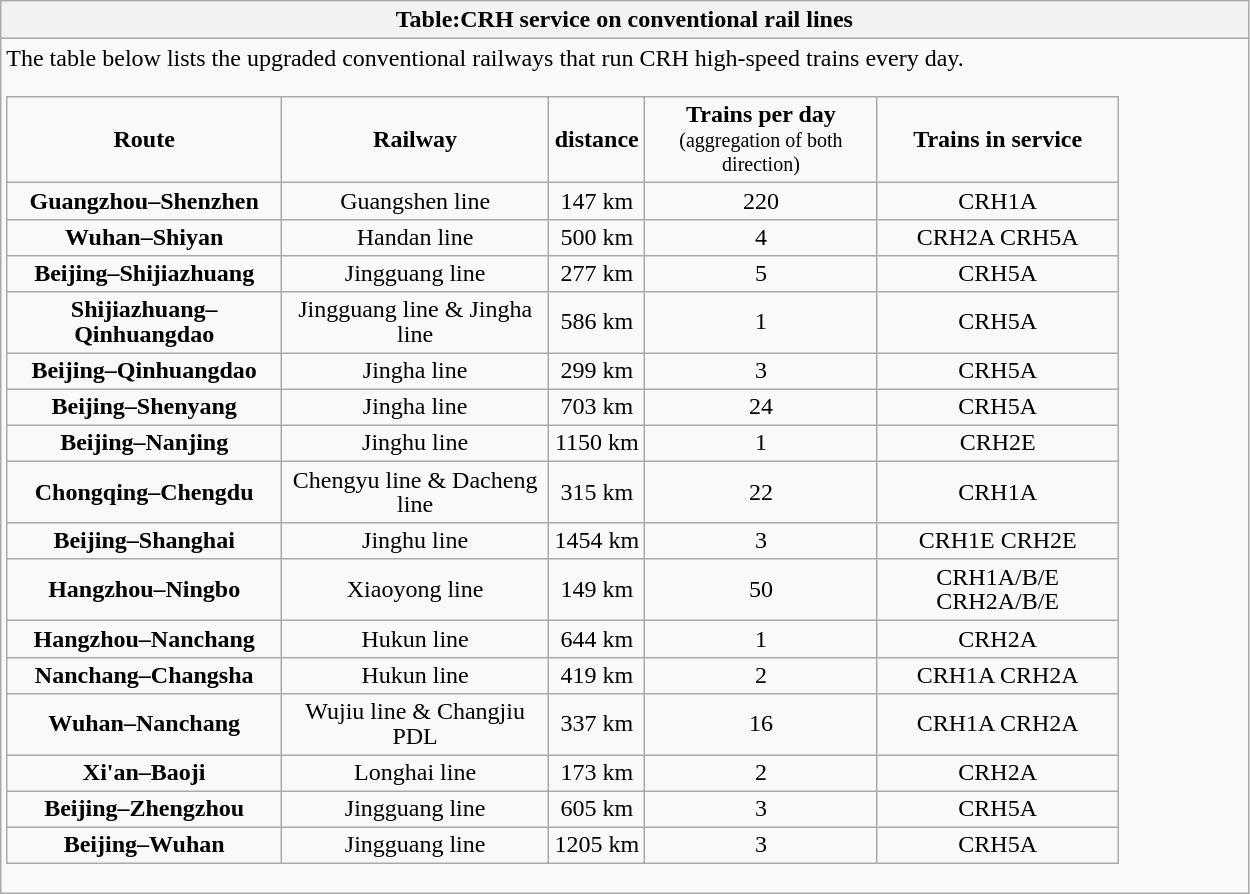<table class="wikitable collapsible collapsed">
<tr>
<th>Table:CRH service on conventional rail lines</th>
</tr>
<tr>
<td>The table below lists the upgraded conventional railways that run CRH high-speed trains every day.<br><table class="wikitable"  style="width:90%; text-align:center; line-height:1.05">
<tr>
<td><strong>Route</strong></td>
<td><strong>Railway</strong></td>
<td><strong>distance</strong></td>
<td><strong>Trains per day</strong><br><small>(aggregation of both direction)</small><br></td>
<td><strong>Trains in service</strong></td>
</tr>
<tr>
<td align=center><strong>Guangzhou–Shenzhen</strong></td>
<td align=center>Guangshen line</td>
<td align=center>147 km</td>
<td align=center>220</td>
<td align=center>CRH1A</td>
</tr>
<tr>
<td align=center><strong>Wuhan–Shiyan</strong></td>
<td align=center>Handan line</td>
<td align=center>500 km</td>
<td align=center>4</td>
<td align=center>CRH2A CRH5A</td>
</tr>
<tr>
<td align=center><strong>Beijing–Shijiazhuang</strong></td>
<td align=center>Jingguang line</td>
<td align=center>277 km</td>
<td align=center>5</td>
<td align=center>CRH5A</td>
</tr>
<tr>
<td align=center><strong>Shijiazhuang–Qinhuangdao</strong></td>
<td align=center>Jingguang line & Jingha line</td>
<td align=center>586 km</td>
<td align=center>1</td>
<td align=center>CRH5A</td>
</tr>
<tr>
<td align=center><strong>Beijing–Qinhuangdao</strong></td>
<td align=center>Jingha line</td>
<td align=center>299 km</td>
<td align=center>3</td>
<td align=center>CRH5A</td>
</tr>
<tr>
<td align=center><strong>Beijing–Shenyang</strong></td>
<td align=center>Jingha line</td>
<td align=center>703 km</td>
<td align=center>24</td>
<td align=center>CRH5A</td>
</tr>
<tr>
<td align=center><strong>Beijing–Nanjing</strong></td>
<td align=center>Jinghu line</td>
<td align=center>1150 km</td>
<td align=center>1</td>
<td align=center>CRH2E</td>
</tr>
<tr>
<td align=center><strong>Chongqing–Chengdu</strong></td>
<td align=center>Chengyu line & Dacheng line</td>
<td align=center>315 km</td>
<td align=center>22</td>
<td align=center>CRH1A</td>
</tr>
<tr>
<td align=center><strong>Beijing–Shanghai</strong></td>
<td align=center>Jinghu line</td>
<td align=center>1454 km</td>
<td align=center>3</td>
<td align=center>CRH1E CRH2E</td>
</tr>
<tr>
<td align=center><strong>Hangzhou–Ningbo</strong></td>
<td align=center>Xiaoyong line</td>
<td align=center>149 km</td>
<td align=center>50</td>
<td align=center>CRH1A/B/E CRH2A/B/E</td>
</tr>
<tr>
<td align=center><strong>Hangzhou–Nanchang</strong></td>
<td align=center>Hukun line</td>
<td align=center>644 km</td>
<td align=center>1</td>
<td align=center>CRH2A</td>
</tr>
<tr>
<td align=center><strong>Nanchang–Changsha</strong></td>
<td align=center>Hukun line</td>
<td align=center>419 km</td>
<td align=center>2</td>
<td align=center>CRH1A CRH2A</td>
</tr>
<tr>
<td align=center><strong>Wuhan–Nanchang</strong></td>
<td align=center>Wujiu line & Changjiu PDL</td>
<td align=center>337 km</td>
<td align=center>16</td>
<td align=center>CRH1A CRH2A</td>
</tr>
<tr>
<td align=center><strong>Xi'an–Baoji</strong></td>
<td align=center>Longhai line</td>
<td align=center>173 km</td>
<td align=center>2</td>
<td align=center>CRH2A</td>
</tr>
<tr>
<td align=center><strong>Beijing–Zhengzhou</strong></td>
<td align=center>Jingguang line</td>
<td align=center>605 km</td>
<td align=center>3</td>
<td align=center>CRH5A</td>
</tr>
<tr>
<td align=center><strong>Beijing–Wuhan</strong></td>
<td align=center>Jingguang line</td>
<td align=center>1205 km</td>
<td align=center>3</td>
<td align=center>CRH5A</td>
</tr>
</table>
</td>
</tr>
</table>
